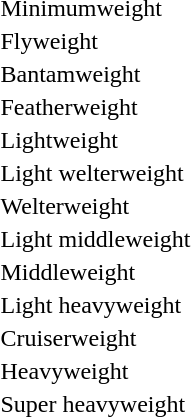<table>
<tr>
<td rowspan=2>Minimumweight<br></td>
<td rowspan=2></td>
<td rowspan=2></td>
<td></td>
</tr>
<tr>
<td></td>
</tr>
<tr>
<td rowspan=2>Flyweight<br></td>
<td rowspan=2></td>
<td rowspan=2></td>
<td></td>
</tr>
<tr>
<td></td>
</tr>
<tr>
<td rowspan=2>Bantamweight<br></td>
<td rowspan=2></td>
<td rowspan=2></td>
<td></td>
</tr>
<tr>
<td></td>
</tr>
<tr>
<td rowspan=2>Featherweight<br></td>
<td rowspan=2></td>
<td rowspan=2></td>
<td></td>
</tr>
<tr>
<td></td>
</tr>
<tr>
<td rowspan=2>Lightweight<br></td>
<td rowspan=2></td>
<td rowspan=2></td>
<td></td>
</tr>
<tr>
<td></td>
</tr>
<tr>
<td rowspan=2>Light welterweight<br></td>
<td rowspan=2></td>
<td rowspan=2></td>
<td></td>
</tr>
<tr>
<td></td>
</tr>
<tr>
<td rowspan=2>Welterweight<br></td>
<td rowspan=2></td>
<td rowspan=2></td>
<td></td>
</tr>
<tr>
<td></td>
</tr>
<tr>
<td rowspan=2>Light middleweight<br></td>
<td rowspan=2></td>
<td rowspan=2></td>
<td></td>
</tr>
<tr>
<td></td>
</tr>
<tr>
<td rowspan=2>Middleweight<br></td>
<td rowspan=2></td>
<td rowspan=2></td>
<td></td>
</tr>
<tr>
<td></td>
</tr>
<tr>
<td rowspan=2>Light heavyweight<br></td>
<td rowspan=2></td>
<td rowspan=2></td>
<td></td>
</tr>
<tr>
<td></td>
</tr>
<tr>
<td rowspan=2>Cruiserweight<br></td>
<td rowspan=2></td>
<td rowspan=2></td>
<td></td>
</tr>
<tr>
<td></td>
</tr>
<tr>
<td rowspan=2>Heavyweight<br></td>
<td rowspan=2></td>
<td rowspan=2></td>
<td></td>
</tr>
<tr>
<td></td>
</tr>
<tr>
<td rowspan=2>Super heavyweight<br></td>
<td rowspan=2></td>
<td rowspan=2></td>
<td></td>
</tr>
<tr>
<td></td>
</tr>
</table>
